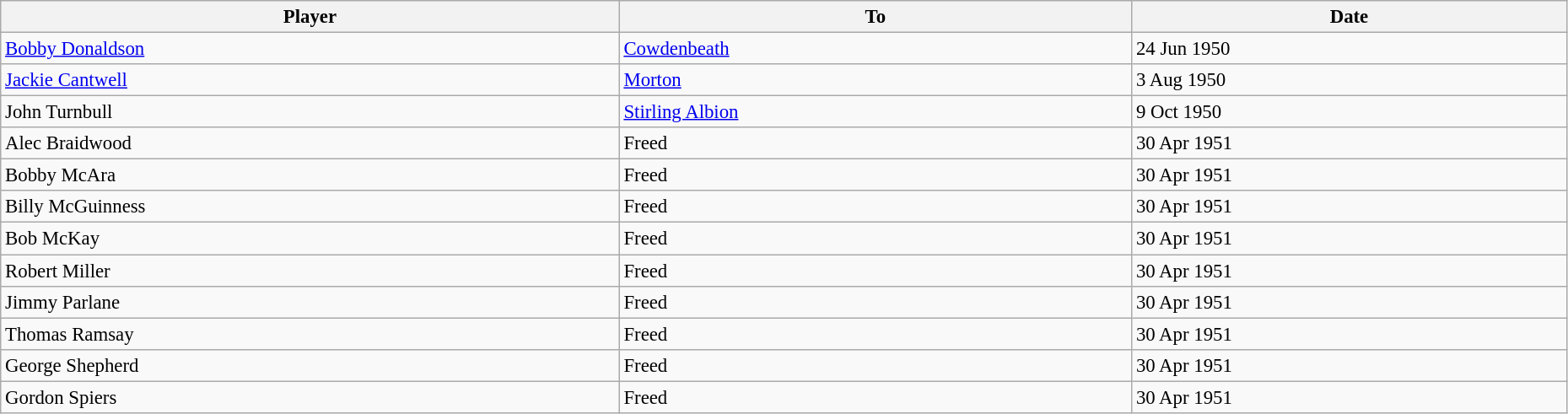<table class="wikitable" style="text-align:center; font-size:95%;width:98%; text-align:left">
<tr>
<th>Player</th>
<th>To</th>
<th>Date</th>
</tr>
<tr>
<td> <a href='#'>Bobby Donaldson</a></td>
<td> <a href='#'>Cowdenbeath</a></td>
<td>24 Jun 1950</td>
</tr>
<tr>
<td> <a href='#'>Jackie Cantwell</a></td>
<td> <a href='#'>Morton</a></td>
<td>3 Aug 1950</td>
</tr>
<tr>
<td> John Turnbull</td>
<td> <a href='#'>Stirling Albion</a></td>
<td>9 Oct 1950</td>
</tr>
<tr>
<td> Alec Braidwood</td>
<td> Freed</td>
<td>30 Apr 1951</td>
</tr>
<tr>
<td> Bobby McAra</td>
<td> Freed</td>
<td>30 Apr 1951</td>
</tr>
<tr>
<td> Billy McGuinness</td>
<td> Freed</td>
<td>30 Apr 1951</td>
</tr>
<tr>
<td> Bob McKay</td>
<td> Freed</td>
<td>30 Apr 1951</td>
</tr>
<tr>
<td> Robert Miller</td>
<td> Freed</td>
<td>30 Apr 1951</td>
</tr>
<tr>
<td> Jimmy Parlane</td>
<td> Freed</td>
<td>30 Apr 1951</td>
</tr>
<tr>
<td> Thomas Ramsay</td>
<td> Freed</td>
<td>30 Apr 1951</td>
</tr>
<tr>
<td> George Shepherd</td>
<td> Freed</td>
<td>30 Apr 1951</td>
</tr>
<tr>
<td> Gordon Spiers</td>
<td> Freed</td>
<td>30 Apr 1951</td>
</tr>
</table>
